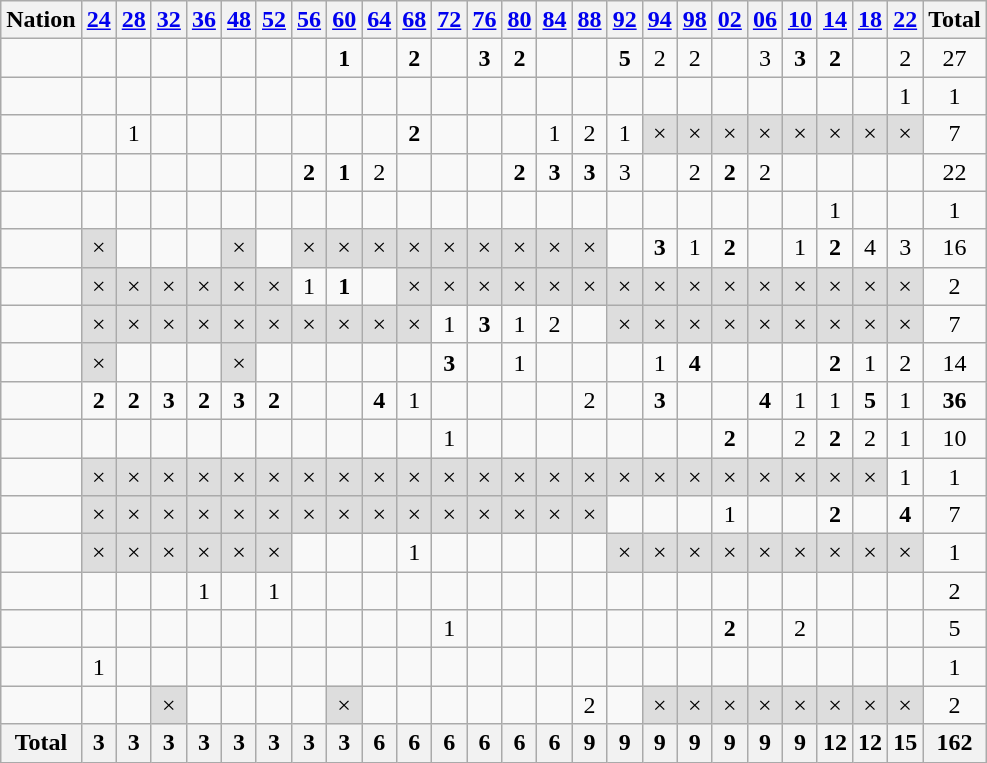<table class="wikitable sortable" style="text-align:center">
<tr>
<th>Nation</th>
<th><a href='#'>24</a></th>
<th><a href='#'>28</a></th>
<th><a href='#'>32</a></th>
<th><a href='#'>36</a></th>
<th><a href='#'>48</a></th>
<th><a href='#'>52</a></th>
<th><a href='#'>56</a></th>
<th><a href='#'>60</a></th>
<th><a href='#'>64</a></th>
<th><a href='#'>68</a></th>
<th><a href='#'>72</a></th>
<th><a href='#'>76</a></th>
<th><a href='#'>80</a></th>
<th><a href='#'>84</a></th>
<th><a href='#'>88</a></th>
<th><a href='#'>92</a></th>
<th><a href='#'>94</a></th>
<th><a href='#'>98</a></th>
<th><a href='#'>02</a></th>
<th><a href='#'>06</a></th>
<th><a href='#'>10</a></th>
<th><a href='#'>14</a></th>
<th><a href='#'>18</a></th>
<th><a href='#'>22</a></th>
<th>Total</th>
</tr>
<tr>
<td align=left></td>
<td></td>
<td></td>
<td></td>
<td></td>
<td></td>
<td></td>
<td></td>
<td><strong>1</strong></td>
<td></td>
<td><strong>2</strong></td>
<td></td>
<td><strong>3</strong></td>
<td><strong>2</strong></td>
<td></td>
<td></td>
<td><strong>5</strong></td>
<td>2</td>
<td>2</td>
<td></td>
<td>3</td>
<td><strong>3</strong></td>
<td><strong>2</strong></td>
<td></td>
<td>2</td>
<td>27</td>
</tr>
<tr>
<td align=left></td>
<td></td>
<td></td>
<td></td>
<td></td>
<td></td>
<td></td>
<td></td>
<td></td>
<td></td>
<td></td>
<td></td>
<td></td>
<td></td>
<td></td>
<td></td>
<td></td>
<td></td>
<td></td>
<td></td>
<td></td>
<td></td>
<td></td>
<td></td>
<td>1</td>
<td>1</td>
</tr>
<tr>
<td align=left></td>
<td></td>
<td>1</td>
<td></td>
<td></td>
<td></td>
<td></td>
<td></td>
<td></td>
<td></td>
<td><strong>2</strong></td>
<td></td>
<td></td>
<td></td>
<td>1</td>
<td>2</td>
<td>1</td>
<td style="background:#ddd">×</td>
<td style="background:#ddd">×</td>
<td style="background:#ddd">×</td>
<td style="background:#ddd">×</td>
<td style="background:#ddd">×</td>
<td style="background:#ddd">×</td>
<td style="background:#ddd">×</td>
<td style="background:#ddd">×</td>
<td>7</td>
</tr>
<tr>
<td align=left></td>
<td></td>
<td></td>
<td></td>
<td></td>
<td></td>
<td></td>
<td><strong>2</strong></td>
<td><strong>1</strong></td>
<td>2</td>
<td></td>
<td></td>
<td></td>
<td><strong>2</strong></td>
<td><strong>3</strong></td>
<td><strong>3</strong></td>
<td>3</td>
<td></td>
<td>2</td>
<td><strong>2</strong></td>
<td>2</td>
<td></td>
<td></td>
<td></td>
<td></td>
<td>22</td>
</tr>
<tr>
<td align=left></td>
<td></td>
<td></td>
<td></td>
<td></td>
<td></td>
<td></td>
<td></td>
<td></td>
<td></td>
<td></td>
<td></td>
<td></td>
<td></td>
<td></td>
<td></td>
<td></td>
<td></td>
<td></td>
<td></td>
<td></td>
<td></td>
<td>1</td>
<td></td>
<td></td>
<td>1</td>
</tr>
<tr>
<td align=left></td>
<td style="background:#ddd">×</td>
<td></td>
<td></td>
<td></td>
<td style="background:#ddd">×</td>
<td></td>
<td style="background:#ddd">×</td>
<td style="background:#ddd">×</td>
<td style="background:#ddd">×</td>
<td style="background:#ddd">×</td>
<td style="background:#ddd">×</td>
<td style="background:#ddd">×</td>
<td style="background:#ddd">×</td>
<td style="background:#ddd">×</td>
<td style="background:#ddd">×</td>
<td></td>
<td><strong>3</strong></td>
<td>1</td>
<td><strong>2</strong></td>
<td></td>
<td>1</td>
<td><strong>2</strong></td>
<td>4</td>
<td>3</td>
<td>16</td>
</tr>
<tr>
<td align=left></td>
<td style="background:#ddd">×</td>
<td style="background:#ddd">×</td>
<td style="background:#ddd">×</td>
<td style="background:#ddd">×</td>
<td style="background:#ddd">×</td>
<td style="background:#ddd">×</td>
<td>1</td>
<td><strong>1</strong></td>
<td></td>
<td style="background:#ddd">×</td>
<td style="background:#ddd">×</td>
<td style="background:#ddd">×</td>
<td style="background:#ddd">×</td>
<td style="background:#ddd">×</td>
<td style="background:#ddd">×</td>
<td style="background:#ddd">×</td>
<td style="background:#ddd">×</td>
<td style="background:#ddd">×</td>
<td style="background:#ddd">×</td>
<td style="background:#ddd">×</td>
<td style="background:#ddd">×</td>
<td style="background:#ddd">×</td>
<td style="background:#ddd">×</td>
<td style="background:#ddd">×</td>
<td>2</td>
</tr>
<tr>
<td align=left></td>
<td style="background:#ddd">×</td>
<td style="background:#ddd">×</td>
<td style="background:#ddd">×</td>
<td style="background:#ddd">×</td>
<td style="background:#ddd">×</td>
<td style="background:#ddd">×</td>
<td style="background:#ddd">×</td>
<td style="background:#ddd">×</td>
<td style="background:#ddd">×</td>
<td style="background:#ddd">×</td>
<td>1</td>
<td><strong>3</strong></td>
<td>1</td>
<td>2</td>
<td></td>
<td style="background:#ddd">×</td>
<td style="background:#ddd">×</td>
<td style="background:#ddd">×</td>
<td style="background:#ddd">×</td>
<td style="background:#ddd">×</td>
<td style="background:#ddd">×</td>
<td style="background:#ddd">×</td>
<td style="background:#ddd">×</td>
<td style="background:#ddd">×</td>
<td>7</td>
</tr>
<tr>
<td align=left></td>
<td style="background:#ddd">×</td>
<td></td>
<td></td>
<td></td>
<td style="background:#ddd">×</td>
<td></td>
<td></td>
<td></td>
<td></td>
<td></td>
<td><strong>3</strong></td>
<td></td>
<td>1</td>
<td></td>
<td></td>
<td></td>
<td>1</td>
<td><strong>4</strong></td>
<td></td>
<td></td>
<td></td>
<td><strong>2</strong></td>
<td>1</td>
<td>2</td>
<td>14</td>
</tr>
<tr>
<td align=left></td>
<td><strong>2</strong></td>
<td><strong>2</strong></td>
<td><strong>3</strong></td>
<td><strong>2</strong></td>
<td><strong>3</strong></td>
<td><strong>2</strong></td>
<td></td>
<td></td>
<td><strong>4</strong></td>
<td>1</td>
<td></td>
<td></td>
<td></td>
<td></td>
<td>2</td>
<td></td>
<td><strong>3</strong></td>
<td></td>
<td></td>
<td><strong>4</strong></td>
<td>1</td>
<td>1</td>
<td><strong>5</strong></td>
<td>1</td>
<td><strong>36</strong></td>
</tr>
<tr>
<td align=left></td>
<td></td>
<td></td>
<td></td>
<td></td>
<td></td>
<td></td>
<td></td>
<td></td>
<td></td>
<td></td>
<td>1</td>
<td></td>
<td></td>
<td></td>
<td></td>
<td></td>
<td></td>
<td></td>
<td><strong>2</strong></td>
<td></td>
<td>2</td>
<td><strong>2</strong></td>
<td>2</td>
<td>1</td>
<td>10</td>
</tr>
<tr>
<td align=left> </td>
<td style="background:#ddd">×</td>
<td style="background:#ddd">×</td>
<td style="background:#ddd">×</td>
<td style="background:#ddd">×</td>
<td style="background:#ddd">×</td>
<td style="background:#ddd">×</td>
<td style="background:#ddd">×</td>
<td style="background:#ddd">×</td>
<td style="background:#ddd">×</td>
<td style="background:#ddd">×</td>
<td style="background:#ddd">×</td>
<td style="background:#ddd">×</td>
<td style="background:#ddd">×</td>
<td style="background:#ddd">×</td>
<td style="background:#ddd">×</td>
<td style="background:#ddd">×</td>
<td style="background:#ddd">×</td>
<td style="background:#ddd">×</td>
<td style="background:#ddd">×</td>
<td style="background:#ddd">×</td>
<td style="background:#ddd">×</td>
<td style="background:#ddd">×</td>
<td style="background:#ddd">×</td>
<td>1</td>
<td>1</td>
</tr>
<tr>
<td align=left></td>
<td style="background:#ddd">×</td>
<td style="background:#ddd">×</td>
<td style="background:#ddd">×</td>
<td style="background:#ddd">×</td>
<td style="background:#ddd">×</td>
<td style="background:#ddd">×</td>
<td style="background:#ddd">×</td>
<td style="background:#ddd">×</td>
<td style="background:#ddd">×</td>
<td style="background:#ddd">×</td>
<td style="background:#ddd">×</td>
<td style="background:#ddd">×</td>
<td style="background:#ddd">×</td>
<td style="background:#ddd">×</td>
<td style="background:#ddd">×</td>
<td></td>
<td></td>
<td></td>
<td>1</td>
<td></td>
<td></td>
<td><strong>2</strong></td>
<td></td>
<td><strong>4</strong></td>
<td>7</td>
</tr>
<tr>
<td align=left></td>
<td style="background:#ddd">×</td>
<td style="background:#ddd">×</td>
<td style="background:#ddd">×</td>
<td style="background:#ddd">×</td>
<td style="background:#ddd">×</td>
<td style="background:#ddd">×</td>
<td></td>
<td></td>
<td></td>
<td>1</td>
<td></td>
<td></td>
<td></td>
<td></td>
<td></td>
<td style="background:#ddd">×</td>
<td style="background:#ddd">×</td>
<td style="background:#ddd">×</td>
<td style="background:#ddd">×</td>
<td style="background:#ddd">×</td>
<td style="background:#ddd">×</td>
<td style="background:#ddd">×</td>
<td style="background:#ddd">×</td>
<td style="background:#ddd">×</td>
<td>1</td>
</tr>
<tr>
<td align=left></td>
<td></td>
<td></td>
<td></td>
<td>1</td>
<td></td>
<td>1</td>
<td></td>
<td></td>
<td></td>
<td></td>
<td></td>
<td></td>
<td></td>
<td></td>
<td></td>
<td></td>
<td></td>
<td></td>
<td></td>
<td></td>
<td></td>
<td></td>
<td></td>
<td></td>
<td>2</td>
</tr>
<tr>
<td align=left></td>
<td></td>
<td></td>
<td></td>
<td></td>
<td></td>
<td></td>
<td></td>
<td></td>
<td></td>
<td></td>
<td>1</td>
<td></td>
<td></td>
<td></td>
<td></td>
<td></td>
<td></td>
<td></td>
<td><strong>2</strong></td>
<td></td>
<td>2</td>
<td></td>
<td></td>
<td></td>
<td>5</td>
</tr>
<tr>
<td align=left></td>
<td>1</td>
<td></td>
<td></td>
<td></td>
<td></td>
<td></td>
<td></td>
<td></td>
<td></td>
<td></td>
<td></td>
<td></td>
<td></td>
<td></td>
<td></td>
<td></td>
<td></td>
<td></td>
<td></td>
<td></td>
<td></td>
<td></td>
<td></td>
<td></td>
<td>1</td>
</tr>
<tr>
<td align=left></td>
<td></td>
<td></td>
<td style="background:#ddd">×</td>
<td></td>
<td></td>
<td></td>
<td></td>
<td style="background:#ddd">×</td>
<td></td>
<td></td>
<td></td>
<td></td>
<td></td>
<td></td>
<td>2</td>
<td></td>
<td style="background:#ddd">×</td>
<td style="background:#ddd">×</td>
<td style="background:#ddd">×</td>
<td style="background:#ddd">×</td>
<td style="background:#ddd">×</td>
<td style="background:#ddd">×</td>
<td style="background:#ddd">×</td>
<td style="background:#ddd">×</td>
<td>2</td>
</tr>
<tr class="sortbottom">
<th><strong>Total</strong></th>
<th>3</th>
<th>3</th>
<th>3</th>
<th>3</th>
<th>3</th>
<th>3</th>
<th>3</th>
<th>3</th>
<th>6</th>
<th>6</th>
<th>6</th>
<th>6</th>
<th>6</th>
<th>6</th>
<th>9</th>
<th>9</th>
<th>9</th>
<th>9</th>
<th>9</th>
<th>9</th>
<th>9</th>
<th>12</th>
<th>12</th>
<th>15</th>
<th>162</th>
</tr>
</table>
